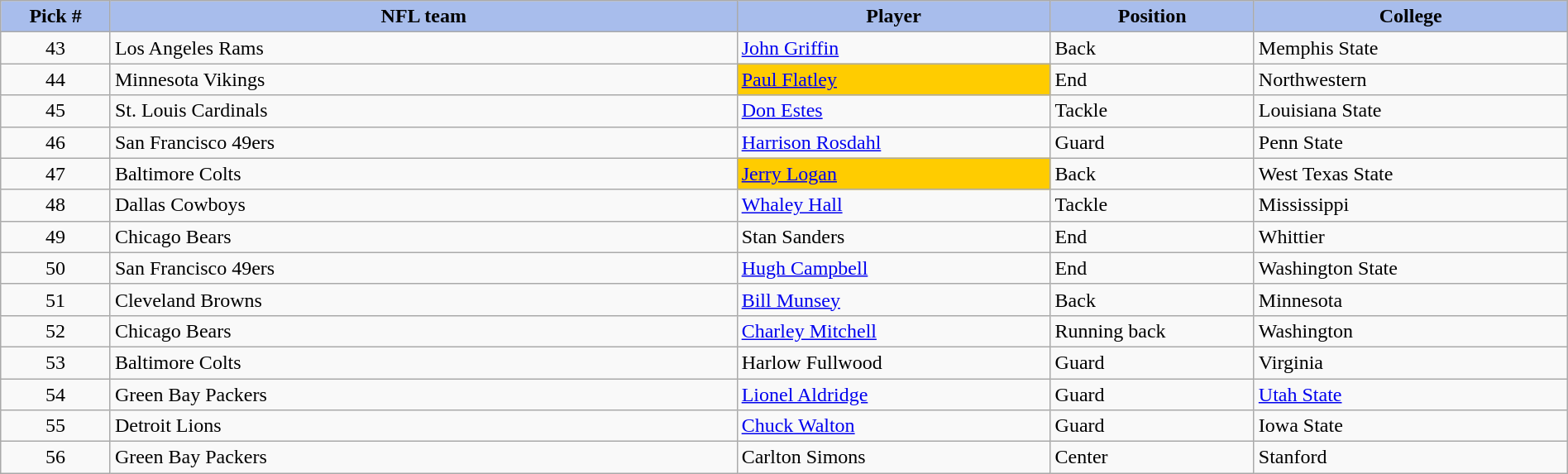<table class="wikitable sortable sortable" style="width: 100%">
<tr>
<th style="background:#A8BDEC;" width=7%>Pick #</th>
<th width=40% style="background:#A8BDEC;">NFL team</th>
<th width=20% style="background:#A8BDEC;">Player</th>
<th width=13% style="background:#A8BDEC;">Position</th>
<th style="background:#A8BDEC;">College</th>
</tr>
<tr>
<td align=center>43</td>
<td>Los Angeles Rams</td>
<td><a href='#'>John Griffin</a></td>
<td>Back</td>
<td>Memphis State</td>
</tr>
<tr>
<td align=center>44</td>
<td>Minnesota Vikings</td>
<td bgcolor="#FFCC00"><a href='#'>Paul Flatley</a></td>
<td>End</td>
<td>Northwestern</td>
</tr>
<tr>
<td align=center>45</td>
<td>St. Louis Cardinals</td>
<td><a href='#'>Don Estes</a></td>
<td>Tackle</td>
<td>Louisiana State</td>
</tr>
<tr>
<td align=center>46</td>
<td>San Francisco 49ers</td>
<td><a href='#'>Harrison Rosdahl</a></td>
<td>Guard</td>
<td>Penn State</td>
</tr>
<tr>
<td align=center>47</td>
<td>Baltimore Colts</td>
<td bgcolor="#FFCC00"><a href='#'>Jerry Logan</a></td>
<td>Back</td>
<td>West Texas State</td>
</tr>
<tr>
<td align=center>48</td>
<td>Dallas Cowboys</td>
<td><a href='#'>Whaley Hall</a></td>
<td>Tackle</td>
<td>Mississippi</td>
</tr>
<tr>
<td align=center>49</td>
<td>Chicago Bears</td>
<td>Stan Sanders</td>
<td>End</td>
<td>Whittier</td>
</tr>
<tr>
<td align=center>50</td>
<td>San Francisco 49ers</td>
<td><a href='#'>Hugh Campbell</a></td>
<td>End</td>
<td>Washington State</td>
</tr>
<tr>
<td align=center>51</td>
<td>Cleveland Browns</td>
<td><a href='#'>Bill Munsey</a></td>
<td>Back</td>
<td>Minnesota</td>
</tr>
<tr>
<td align=center>52</td>
<td>Chicago Bears</td>
<td><a href='#'>Charley Mitchell</a></td>
<td>Running back</td>
<td>Washington</td>
</tr>
<tr>
<td align=center>53</td>
<td>Baltimore Colts</td>
<td>Harlow Fullwood</td>
<td>Guard</td>
<td>Virginia</td>
</tr>
<tr>
<td align=center>54</td>
<td>Green Bay Packers</td>
<td><a href='#'>Lionel Aldridge</a></td>
<td>Guard</td>
<td><a href='#'>Utah State</a></td>
</tr>
<tr>
<td align=center>55</td>
<td>Detroit Lions</td>
<td><a href='#'>Chuck Walton</a></td>
<td>Guard</td>
<td>Iowa State</td>
</tr>
<tr>
<td align=center>56</td>
<td>Green Bay Packers</td>
<td>Carlton Simons</td>
<td>Center</td>
<td>Stanford</td>
</tr>
</table>
